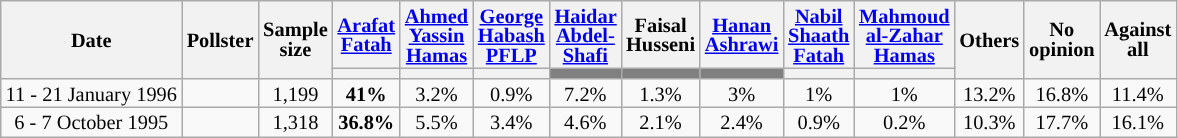<table class=wikitable style="text-align:center;font-size:85%;line-height:13px">
<tr>
<th rowspan="2">Date</th>
<th rowspan="2">Pollster</th>
<th rowspan="2">Sample<br>size</th>
<th style="width:35px;"><a href='#'>Arafat</a><br><a href='#'>Fatah</a></th>
<th style="width:35px;"><a href='#'>Ahmed Yassin</a><br><a href='#'>Hamas</a></th>
<th style="width:35px;"><a href='#'>George Habash</a><br><a href='#'>PFLP</a></th>
<th style="width:35px;"><a href='#'>Haidar Abdel-Shafi</a></th>
<th style="width:35px;">Faisal Husseni</th>
<th style="width:35px;"><a href='#'>Hanan Ashrawi</a></th>
<th style="width:35px;"><a href='#'>Nabil Shaath</a><br><a href='#'>Fatah</a></th>
<th style="width:35px;"><a href='#'>Mahmoud al-Zahar</a><br><a href='#'>Hamas</a></th>
<th style="width:35px;" rowspan="2">Others</th>
<th style="width:35px;" rowspan="2">No opinion</th>
<th style="width:35px;" rowspan="2">Against all</th>
</tr>
<tr>
<th style="background:"></th>
<th style="background:"></th>
<th style="background:"></th>
<th style="background:grey;"></th>
<th style="background:grey;"></th>
<th style="background:grey;"></th>
<th style="background:"></th>
<th style="background:"></th>
</tr>
<tr>
<td>11 - 21 January 1996</td>
<td></td>
<td>1,199</td>
<td style="background:"><strong>41%</strong></td>
<td>3.2%</td>
<td>0.9%</td>
<td>7.2%</td>
<td>1.3%</td>
<td>3%</td>
<td>1%</td>
<td>1%</td>
<td>13.2%</td>
<td>16.8%</td>
<td>11.4%</td>
</tr>
<tr>
<td>6 - 7 October 1995</td>
<td></td>
<td>1,318</td>
<td style="background:"><strong>36.8%</strong></td>
<td>5.5%</td>
<td>3.4%</td>
<td>4.6%</td>
<td>2.1%</td>
<td>2.4%</td>
<td>0.9%</td>
<td>0.2%</td>
<td>10.3%</td>
<td>17.7%</td>
<td>16.1%</td>
</tr>
</table>
